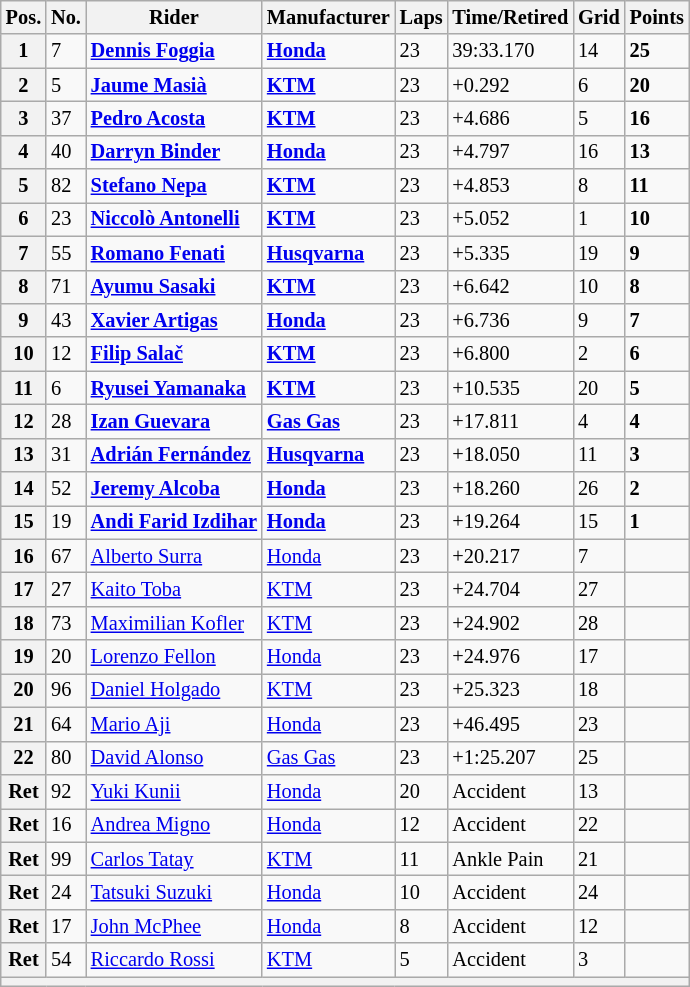<table class="wikitable" style="font-size: 85%;">
<tr>
<th>Pos.</th>
<th>No.</th>
<th>Rider</th>
<th>Manufacturer</th>
<th>Laps</th>
<th>Time/Retired</th>
<th>Grid</th>
<th>Points</th>
</tr>
<tr>
<th>1</th>
<td>7</td>
<td> <strong><a href='#'>Dennis Foggia</a></strong></td>
<td><strong><a href='#'>Honda</a></strong></td>
<td>23</td>
<td>39:33.170</td>
<td>14</td>
<td><strong>25</strong></td>
</tr>
<tr>
<th>2</th>
<td>5</td>
<td> <strong><a href='#'>Jaume Masià</a></strong></td>
<td><strong><a href='#'>KTM</a></strong></td>
<td>23</td>
<td>+0.292</td>
<td>6</td>
<td><strong>20</strong></td>
</tr>
<tr>
<th>3</th>
<td>37</td>
<td> <strong><a href='#'>Pedro Acosta</a></strong></td>
<td><strong><a href='#'>KTM</a></strong></td>
<td>23</td>
<td>+4.686</td>
<td>5</td>
<td><strong>16</strong></td>
</tr>
<tr>
<th>4</th>
<td>40</td>
<td> <strong><a href='#'>Darryn Binder</a></strong></td>
<td><strong><a href='#'>Honda</a></strong></td>
<td>23</td>
<td>+4.797</td>
<td>16</td>
<td><strong>13</strong></td>
</tr>
<tr>
<th>5</th>
<td>82</td>
<td> <strong><a href='#'>Stefano Nepa</a></strong></td>
<td><strong><a href='#'>KTM</a></strong></td>
<td>23</td>
<td>+4.853</td>
<td>8</td>
<td><strong>11</strong></td>
</tr>
<tr>
<th>6</th>
<td>23</td>
<td> <strong><a href='#'>Niccolò Antonelli</a></strong></td>
<td><strong><a href='#'>KTM</a></strong></td>
<td>23</td>
<td>+5.052</td>
<td>1</td>
<td><strong>10</strong></td>
</tr>
<tr>
<th>7</th>
<td>55</td>
<td> <strong><a href='#'>Romano Fenati</a></strong></td>
<td><strong><a href='#'>Husqvarna</a></strong></td>
<td>23</td>
<td>+5.335</td>
<td>19</td>
<td><strong>9</strong></td>
</tr>
<tr>
<th>8</th>
<td>71</td>
<td> <strong><a href='#'>Ayumu Sasaki</a></strong></td>
<td><strong><a href='#'>KTM</a></strong></td>
<td>23</td>
<td>+6.642</td>
<td>10</td>
<td><strong>8</strong></td>
</tr>
<tr>
<th>9</th>
<td>43</td>
<td> <strong><a href='#'>Xavier Artigas</a></strong></td>
<td><strong><a href='#'>Honda</a></strong></td>
<td>23</td>
<td>+6.736</td>
<td>9</td>
<td><strong>7</strong></td>
</tr>
<tr>
<th>10</th>
<td>12</td>
<td> <strong><a href='#'>Filip Salač</a></strong></td>
<td><strong><a href='#'>KTM</a></strong></td>
<td>23</td>
<td>+6.800</td>
<td>2</td>
<td><strong>6</strong></td>
</tr>
<tr>
<th>11</th>
<td>6</td>
<td> <strong><a href='#'>Ryusei Yamanaka</a></strong></td>
<td><strong><a href='#'>KTM</a></strong></td>
<td>23</td>
<td>+10.535</td>
<td>20</td>
<td><strong>5</strong></td>
</tr>
<tr>
<th>12</th>
<td>28</td>
<td> <strong><a href='#'>Izan Guevara</a></strong></td>
<td><strong><a href='#'>Gas Gas</a></strong></td>
<td>23</td>
<td>+17.811</td>
<td>4</td>
<td><strong>4</strong></td>
</tr>
<tr>
<th>13</th>
<td>31</td>
<td> <strong><a href='#'>Adrián Fernández</a></strong></td>
<td><strong><a href='#'>Husqvarna</a></strong></td>
<td>23</td>
<td>+18.050</td>
<td>11</td>
<td><strong>3</strong></td>
</tr>
<tr>
<th>14</th>
<td>52</td>
<td> <strong><a href='#'>Jeremy Alcoba</a></strong></td>
<td><strong><a href='#'>Honda</a></strong></td>
<td>23</td>
<td>+18.260</td>
<td>26</td>
<td><strong>2</strong></td>
</tr>
<tr>
<th>15</th>
<td>19</td>
<td> <strong><a href='#'>Andi Farid Izdihar</a></strong></td>
<td><strong><a href='#'>Honda</a></strong></td>
<td>23</td>
<td>+19.264</td>
<td>15</td>
<td><strong>1</strong></td>
</tr>
<tr>
<th>16</th>
<td>67</td>
<td> <a href='#'>Alberto Surra</a></td>
<td><a href='#'>Honda</a></td>
<td>23</td>
<td>+20.217</td>
<td>7</td>
<td></td>
</tr>
<tr>
<th>17</th>
<td>27</td>
<td> <a href='#'>Kaito Toba</a></td>
<td><a href='#'>KTM</a></td>
<td>23</td>
<td>+24.704</td>
<td>27</td>
<td></td>
</tr>
<tr>
<th>18</th>
<td>73</td>
<td> <a href='#'>Maximilian Kofler</a></td>
<td><a href='#'>KTM</a></td>
<td>23</td>
<td>+24.902</td>
<td>28</td>
<td></td>
</tr>
<tr>
<th>19</th>
<td>20</td>
<td> <a href='#'>Lorenzo Fellon</a></td>
<td><a href='#'>Honda</a></td>
<td>23</td>
<td>+24.976</td>
<td>17</td>
<td></td>
</tr>
<tr>
<th>20</th>
<td>96</td>
<td> <a href='#'>Daniel Holgado</a></td>
<td><a href='#'>KTM</a></td>
<td>23</td>
<td>+25.323</td>
<td>18</td>
<td></td>
</tr>
<tr>
<th>21</th>
<td>64</td>
<td> <a href='#'>Mario Aji</a></td>
<td><a href='#'>Honda</a></td>
<td>23</td>
<td>+46.495</td>
<td>23</td>
<td></td>
</tr>
<tr>
<th>22</th>
<td>80</td>
<td> <a href='#'>David Alonso</a></td>
<td><a href='#'>Gas Gas</a></td>
<td>23</td>
<td>+1:25.207</td>
<td>25</td>
<td></td>
</tr>
<tr>
<th>Ret</th>
<td>92</td>
<td> <a href='#'>Yuki Kunii</a></td>
<td><a href='#'>Honda</a></td>
<td>20</td>
<td>Accident</td>
<td>13</td>
<td></td>
</tr>
<tr>
<th>Ret</th>
<td>16</td>
<td> <a href='#'>Andrea Migno</a></td>
<td><a href='#'>Honda</a></td>
<td>12</td>
<td>Accident</td>
<td>22</td>
<td></td>
</tr>
<tr>
<th>Ret</th>
<td>99</td>
<td> <a href='#'>Carlos Tatay</a></td>
<td><a href='#'>KTM</a></td>
<td>11</td>
<td>Ankle Pain</td>
<td>21</td>
<td></td>
</tr>
<tr>
<th>Ret</th>
<td>24</td>
<td> <a href='#'>Tatsuki Suzuki</a></td>
<td><a href='#'>Honda</a></td>
<td>10</td>
<td>Accident</td>
<td>24</td>
<td></td>
</tr>
<tr>
<th>Ret</th>
<td>17</td>
<td> <a href='#'>John McPhee</a></td>
<td><a href='#'>Honda</a></td>
<td>8</td>
<td>Accident</td>
<td>12</td>
<td></td>
</tr>
<tr>
<th>Ret</th>
<td>54</td>
<td> <a href='#'>Riccardo Rossi</a></td>
<td><a href='#'>KTM</a></td>
<td>5</td>
<td>Accident</td>
<td>3</td>
<td></td>
</tr>
<tr>
<th colspan=8></th>
</tr>
</table>
